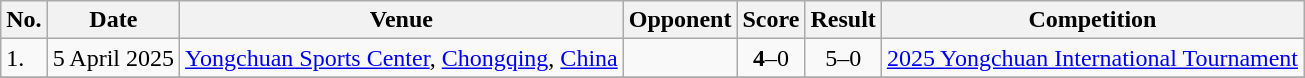<table class="wikitable">
<tr>
<th>No.</th>
<th>Date</th>
<th>Venue</th>
<th>Opponent</th>
<th>Score</th>
<th>Result</th>
<th>Competition</th>
</tr>
<tr>
<td>1.</td>
<td>5 April 2025</td>
<td><a href='#'>Yongchuan Sports Center</a>, <a href='#'>Chongqing</a>, <a href='#'>China</a></td>
<td></td>
<td align=center><strong>4</strong>–0</td>
<td align=center>5–0</td>
<td><a href='#'>2025 Yongchuan International Tournament</a></td>
</tr>
<tr>
</tr>
</table>
